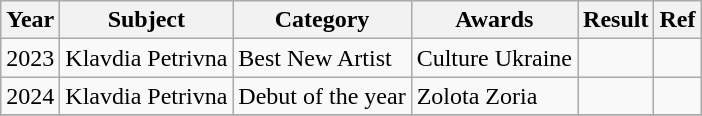<table class="wikitable">
<tr>
<th>Year</th>
<th>Subject</th>
<th>Category</th>
<th>Awards</th>
<th>Result</th>
<th>Ref</th>
</tr>
<tr>
<td>2023</td>
<td>Klavdia Petrivna</td>
<td>Best New Artist</td>
<td>Culture Ukraine</td>
<td></td>
<td></td>
</tr>
<tr>
<td>2024</td>
<td>Klavdia Petrivna</td>
<td>Debut of the year</td>
<td>Zolota Zoria</td>
<td></td>
<td></td>
</tr>
<tr>
</tr>
</table>
